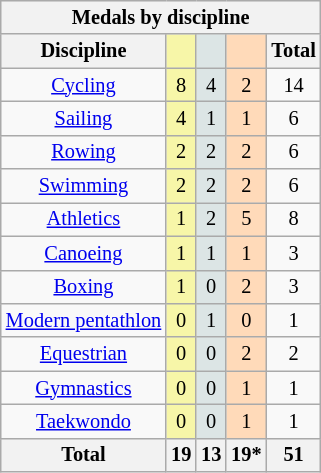<table class="wikitable" style="font-size:85%; text-align:right">
<tr bgcolor="#efefef">
<th colspan=6>Medals by discipline</th>
</tr>
<tr style="text-align:center;">
<th>Discipline</th>
<td bgcolor=#f7f6a8></td>
<td bgcolor=#dce5e5></td>
<td bgcolor=#ffdab9></td>
<th>Total</th>
</tr>
<tr align=center>
<td><a href='#'>Cycling</a></td>
<td bgcolor=#f7f6a8>8</td>
<td bgcolor=#dce5e5>4</td>
<td bgcolor=#ffdab9>2</td>
<td>14</td>
</tr>
<tr align=center>
<td><a href='#'>Sailing</a></td>
<td bgcolor=#f7f6a8>4</td>
<td bgcolor=#dce5e5>1</td>
<td bgcolor=#ffdab9>1</td>
<td>6</td>
</tr>
<tr align=center>
<td><a href='#'>Rowing</a></td>
<td bgcolor=#f7f6a8>2</td>
<td bgcolor=#dce5e5>2</td>
<td bgcolor=#ffdab9>2</td>
<td>6</td>
</tr>
<tr align=center>
<td><a href='#'>Swimming</a></td>
<td bgcolor=#f7f6a8>2</td>
<td bgcolor=#dce5e5>2</td>
<td bgcolor=#ffdab9>2</td>
<td>6</td>
</tr>
<tr align=center>
<td><a href='#'>Athletics</a></td>
<td bgcolor=#f7f6a8>1</td>
<td bgcolor=#dce5e5>2</td>
<td bgcolor=#ffdab9>5</td>
<td>8</td>
</tr>
<tr align=center>
<td><a href='#'>Canoeing</a></td>
<td bgcolor=#f7f6a8>1</td>
<td bgcolor=#dce5e5>1</td>
<td bgcolor=#ffdab9>1</td>
<td>3</td>
</tr>
<tr align=center>
<td><a href='#'>Boxing</a></td>
<td bgcolor=#f7f6a8>1</td>
<td bgcolor=#dce5e5>0</td>
<td bgcolor=#ffdab9>2</td>
<td>3</td>
</tr>
<tr align=center>
<td><a href='#'>Modern pentathlon</a></td>
<td bgcolor=#f7f6a8>0</td>
<td bgcolor=#dce5e5>1</td>
<td bgcolor=#ffdab9>0</td>
<td>1</td>
</tr>
<tr align=center>
<td><a href='#'>Equestrian</a></td>
<td bgcolor=#f7f6a8>0</td>
<td bgcolor=#dce5e5>0</td>
<td bgcolor=#ffdab9>2</td>
<td>2</td>
</tr>
<tr align=center>
<td><a href='#'>Gymnastics</a></td>
<td bgcolor=#f7f6a8>0</td>
<td bgcolor=#dce5e5>0</td>
<td bgcolor=#ffdab9>1</td>
<td>1</td>
</tr>
<tr align=center>
<td><a href='#'>Taekwondo</a></td>
<td bgcolor=#f7f6a8>0</td>
<td bgcolor=#dce5e5>0</td>
<td bgcolor=#ffdab9>1</td>
<td>1</td>
</tr>
<tr align=center>
<th>Total</th>
<th>19</th>
<th>13</th>
<th>19*</th>
<th>51</th>
</tr>
</table>
